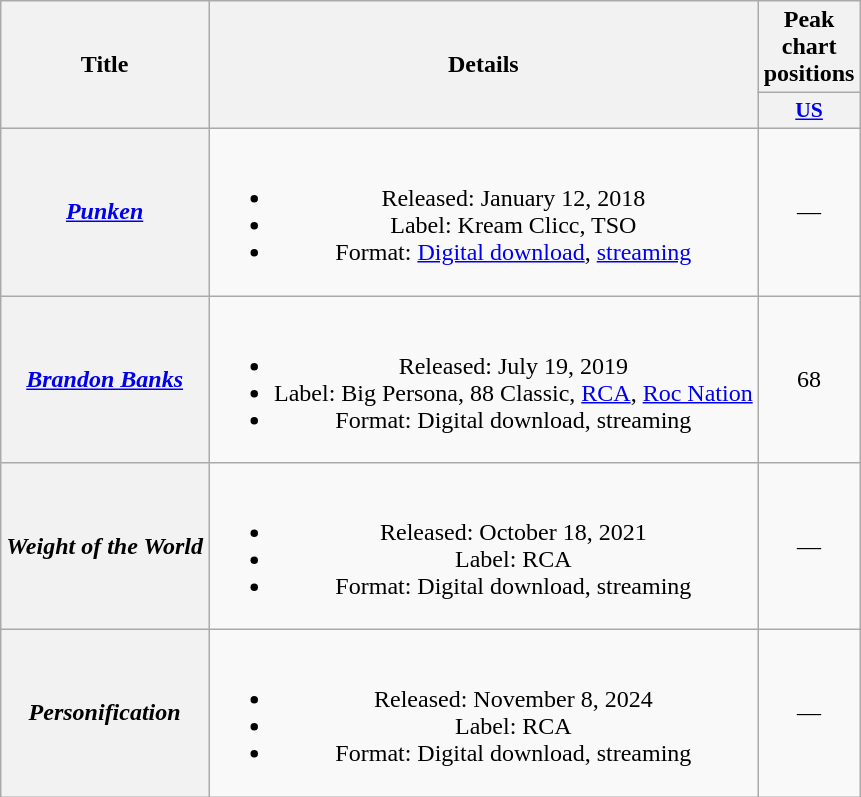<table class="wikitable plainrowheaders" style="text-align:center">
<tr>
<th scope="col" rowspan="2">Title</th>
<th scope="col" rowspan="2">Details</th>
<th scope="col" colspan="1">Peak chart positions</th>
</tr>
<tr>
<th scope="col" style="width:2.5em;font-size:90%;"><a href='#'>US</a><br></th>
</tr>
<tr>
<th scope="row"><em><a href='#'>Punken</a></em></th>
<td><br><ul><li>Released: January 12, 2018</li><li>Label: Kream Clicc, TSO</li><li>Format: <a href='#'>Digital download</a>, <a href='#'>streaming</a></li></ul></td>
<td>—</td>
</tr>
<tr>
<th scope="row"><em><a href='#'>Brandon Banks</a></em></th>
<td><br><ul><li>Released: July 19, 2019</li><li>Label: Big Persona, 88 Classic, <a href='#'>RCA</a>, <a href='#'>Roc Nation</a></li><li>Format: Digital download, streaming</li></ul></td>
<td>68</td>
</tr>
<tr>
<th scope="row"><em>Weight of the World</em></th>
<td><br><ul><li>Released: October 18, 2021</li><li>Label: RCA</li><li>Format: Digital download, streaming</li></ul></td>
<td>—</td>
</tr>
<tr>
<th scope="row"><em>Personification</em></th>
<td><br><ul><li>Released: November 8, 2024</li><li>Label: RCA</li><li>Format: Digital download, streaming</li></ul></td>
<td>—</td>
</tr>
</table>
